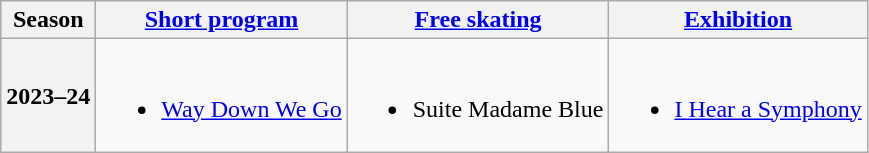<table class=wikitable style=text-align:center>
<tr>
<th>Season</th>
<th><a href='#'>Short program</a></th>
<th><a href='#'>Free skating</a></th>
<th><a href='#'>Exhibition</a></th>
</tr>
<tr>
<th>2023–24 <br> </th>
<td><br><ul><li><a href='#'>Way Down We Go</a> <br> </li></ul></td>
<td><br><ul><li>Suite Madame Blue <br> </li></ul></td>
<td><br><ul><li><a href='#'>I Hear a Symphony</a> <br> </li></ul></td>
</tr>
</table>
